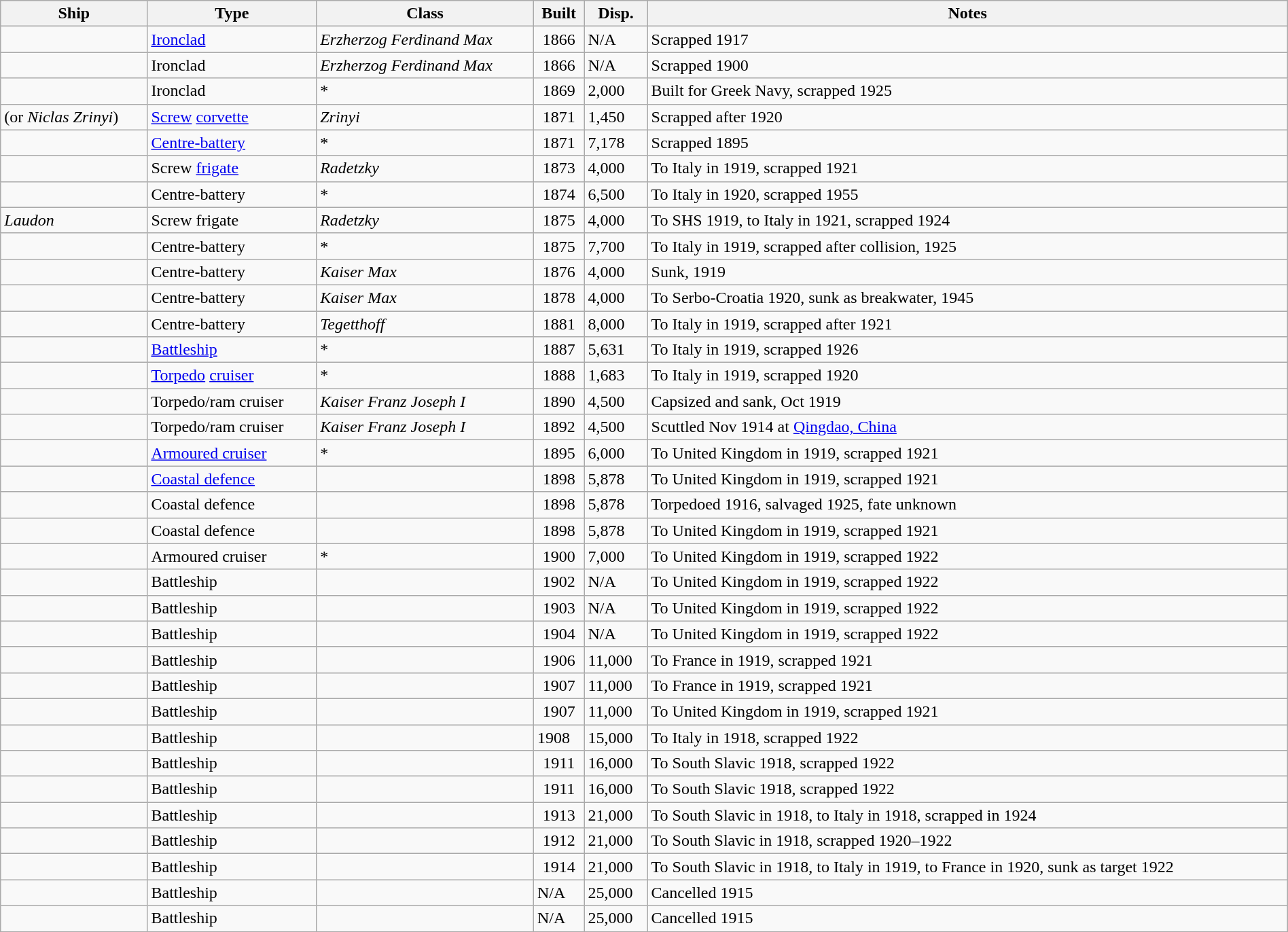<table class="wikitable sortable nowraplinks" width=100%>
<tr>
<th>Ship</th>
<th>Type</th>
<th>Class</th>
<th>Built</th>
<th>Disp.</th>
<th class=unsortable>Notes</th>
</tr>
<tr>
<td></td>
<td><a href='#'>Ironclad</a></td>
<td><em>Erzherzog Ferdinand Max</em></td>
<td align=center>1866</td>
<td>N/A</td>
<td>Scrapped 1917</td>
</tr>
<tr>
<td></td>
<td>Ironclad</td>
<td><em>Erzherzog Ferdinand Max</em></td>
<td align=center>1866</td>
<td>N/A</td>
<td>Scrapped 1900</td>
</tr>
<tr>
<td></td>
<td>Ironclad</td>
<td>*</td>
<td align=center>1869</td>
<td>2,000</td>
<td>Built for Greek Navy, scrapped 1925</td>
</tr>
<tr>
<td> (or <em>Niclas Zrinyi</em>)</td>
<td><a href='#'>Screw</a> <a href='#'>corvette</a></td>
<td><em>Zrinyi</em></td>
<td align=center>1871</td>
<td>1,450</td>
<td>Scrapped after 1920</td>
</tr>
<tr>
<td></td>
<td><a href='#'>Centre-battery</a></td>
<td>*</td>
<td align=center>1871</td>
<td>7,178</td>
<td>Scrapped 1895</td>
</tr>
<tr>
<td></td>
<td>Screw <a href='#'>frigate</a></td>
<td><em>Radetzky</em></td>
<td align=center>1873</td>
<td>4,000</td>
<td>To Italy in 1919, scrapped 1921</td>
</tr>
<tr>
<td></td>
<td>Centre-battery</td>
<td>*</td>
<td align=center>1874</td>
<td>6,500</td>
<td>To Italy in 1920, scrapped 1955</td>
</tr>
<tr>
<td><em>Laudon</em></td>
<td>Screw frigate</td>
<td><em>Radetzky</em></td>
<td align=center>1875</td>
<td>4,000</td>
<td>To SHS 1919, to Italy in 1921, scrapped 1924</td>
</tr>
<tr>
<td></td>
<td>Centre-battery</td>
<td>*</td>
<td align=center>1875</td>
<td>7,700</td>
<td>To Italy in 1919, scrapped after collision, 1925</td>
</tr>
<tr>
<td></td>
<td>Centre-battery</td>
<td><em>Kaiser Max</em></td>
<td align=center>1876</td>
<td>4,000</td>
<td>Sunk, 1919</td>
</tr>
<tr>
<td></td>
<td>Centre-battery</td>
<td><em>Kaiser Max</em></td>
<td align=center>1878</td>
<td>4,000</td>
<td>To Serbo-Croatia 1920, sunk as breakwater, 1945</td>
</tr>
<tr>
<td></td>
<td>Centre-battery</td>
<td><em>Tegetthoff</em></td>
<td align=center>1881</td>
<td>8,000</td>
<td>To Italy in 1919, scrapped after 1921</td>
</tr>
<tr>
<td></td>
<td><a href='#'>Battleship</a></td>
<td>*</td>
<td align=center>1887</td>
<td>5,631</td>
<td align="left">To Italy in 1919, scrapped 1926</td>
</tr>
<tr>
<td></td>
<td><a href='#'>Torpedo</a> <a href='#'>cruiser</a></td>
<td>*</td>
<td align=center>1888</td>
<td>1,683</td>
<td>To Italy in 1919, scrapped 1920</td>
</tr>
<tr>
<td></td>
<td>Torpedo/ram cruiser</td>
<td><em>Kaiser Franz Joseph I</em></td>
<td align=center>1890</td>
<td>4,500</td>
<td>Capsized and sank, Oct 1919</td>
</tr>
<tr>
<td></td>
<td>Torpedo/ram cruiser</td>
<td><em>Kaiser Franz Joseph I</em></td>
<td align=center>1892</td>
<td>4,500</td>
<td>Scuttled Nov 1914 at <a href='#'>Qingdao, China</a></td>
</tr>
<tr>
<td></td>
<td><a href='#'>Armoured cruiser</a></td>
<td>*</td>
<td align=center>1895</td>
<td>6,000</td>
<td>To United Kingdom in 1919, scrapped 1921</td>
</tr>
<tr>
<td></td>
<td><a href='#'>Coastal defence</a></td>
<td></td>
<td align=center>1898</td>
<td>5,878</td>
<td>To United Kingdom in 1919, scrapped 1921</td>
</tr>
<tr>
<td></td>
<td>Coastal defence</td>
<td></td>
<td align=center>1898</td>
<td>5,878</td>
<td>Torpedoed 1916, salvaged 1925, fate unknown</td>
</tr>
<tr>
<td></td>
<td>Coastal defence</td>
<td></td>
<td align=center>1898</td>
<td>5,878</td>
<td>To United Kingdom in 1919, scrapped 1921</td>
</tr>
<tr>
<td></td>
<td>Armoured cruiser</td>
<td>*</td>
<td align=center>1900</td>
<td>7,000</td>
<td>To United Kingdom in 1919, scrapped 1922</td>
</tr>
<tr>
<td></td>
<td>Battleship</td>
<td></td>
<td align=center>1902</td>
<td>N/A</td>
<td>To United Kingdom in 1919, scrapped 1922</td>
</tr>
<tr>
<td></td>
<td>Battleship</td>
<td></td>
<td align=center>1903</td>
<td>N/A</td>
<td>To United Kingdom in 1919, scrapped 1922</td>
</tr>
<tr>
<td></td>
<td>Battleship</td>
<td></td>
<td align=center>1904</td>
<td>N/A</td>
<td>To United Kingdom in 1919, scrapped 1922</td>
</tr>
<tr>
<td></td>
<td>Battleship</td>
<td></td>
<td align=center>1906</td>
<td>11,000</td>
<td>To France in 1919, scrapped 1921</td>
</tr>
<tr>
<td></td>
<td>Battleship</td>
<td></td>
<td align=center>1907</td>
<td>11,000</td>
<td>To France in 1919, scrapped 1921</td>
</tr>
<tr>
<td></td>
<td>Battleship</td>
<td></td>
<td align=center>1907</td>
<td>11,000</td>
<td>To United Kingdom in 1919, scrapped 1921</td>
</tr>
<tr>
<td></td>
<td>Battleship</td>
<td></td>
<td>1908</td>
<td>15,000</td>
<td>To Italy in 1918, scrapped 1922</td>
</tr>
<tr>
<td></td>
<td>Battleship</td>
<td></td>
<td align=center>1911</td>
<td>16,000</td>
<td>To South Slavic 1918, scrapped 1922</td>
</tr>
<tr>
<td></td>
<td>Battleship</td>
<td></td>
<td align=center>1911</td>
<td>16,000</td>
<td>To South Slavic 1918, scrapped 1922</td>
</tr>
<tr>
<td></td>
<td>Battleship</td>
<td></td>
<td align=center>1913</td>
<td>21,000</td>
<td>To South Slavic in 1918, to Italy in 1918, scrapped in 1924</td>
</tr>
<tr>
<td></td>
<td>Battleship</td>
<td></td>
<td align=center>1912</td>
<td>21,000</td>
<td>To South Slavic in 1918, scrapped 1920–1922</td>
</tr>
<tr>
<td></td>
<td>Battleship</td>
<td></td>
<td align=center>1914</td>
<td>21,000</td>
<td>To South Slavic in 1918, to Italy in 1919, to France in 1920, sunk as target 1922</td>
</tr>
<tr>
<td></td>
<td>Battleship</td>
<td></td>
<td>N/A</td>
<td>25,000</td>
<td>Cancelled 1915</td>
</tr>
<tr>
<td></td>
<td>Battleship</td>
<td></td>
<td>N/A</td>
<td>25,000</td>
<td>Cancelled 1915</td>
</tr>
<tr>
</tr>
</table>
